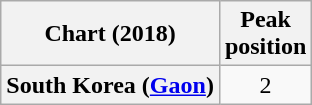<table class="wikitable sortable plainrowheaders" style="text-align:center">
<tr>
<th scope="col">Chart (2018)</th>
<th scope="col">Peak<br>position</th>
</tr>
<tr>
<th scope="row">South Korea (<a href='#'>Gaon</a>)</th>
<td>2</td>
</tr>
</table>
